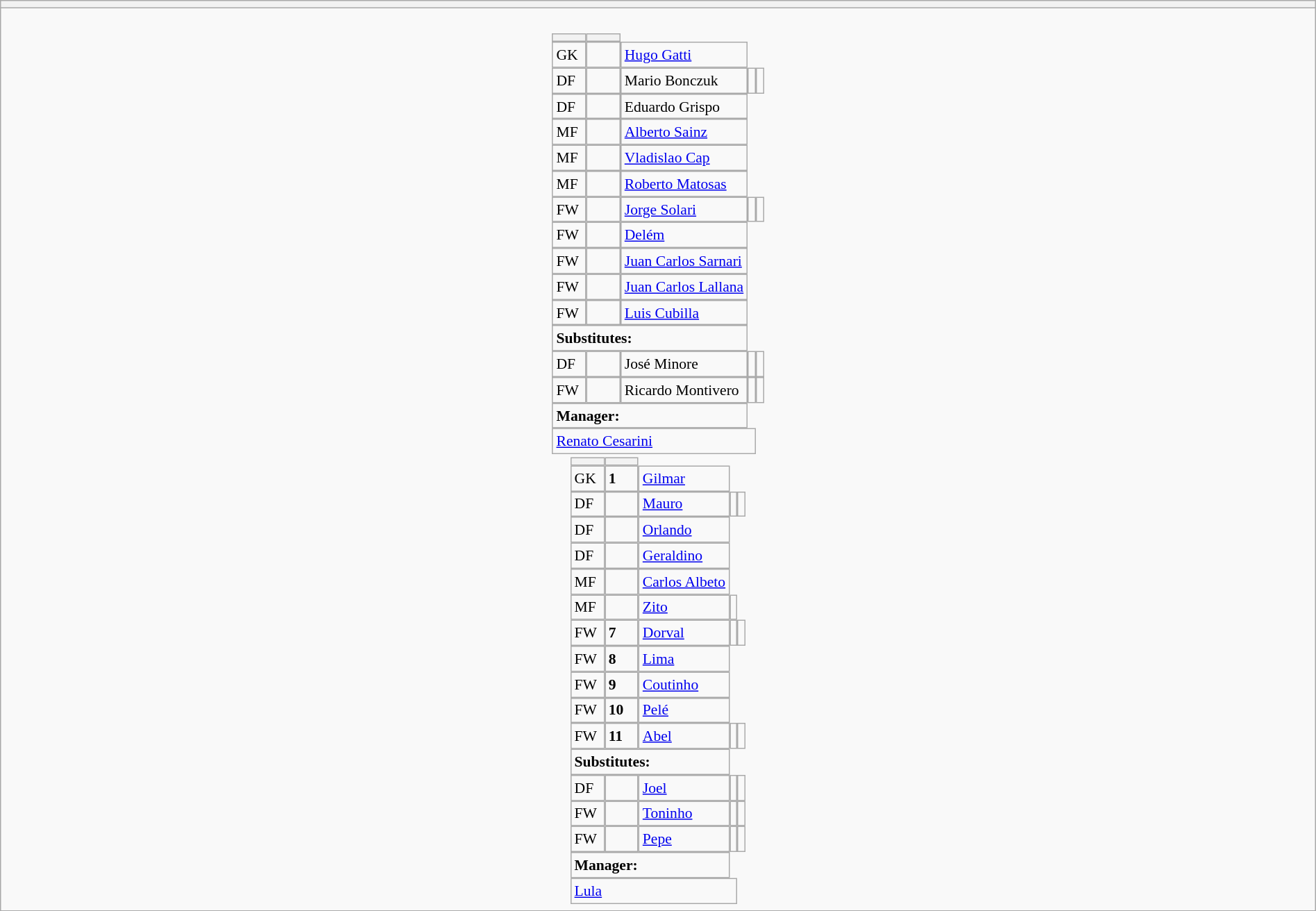<table style="width:100%" class="wikitable collapsible collapsed">
<tr>
<th></th>
</tr>
<tr>
<td><br>






<table style="font-size:90%; margin:0.2em auto;" cellspacing="0" cellpadding="0">
<tr>
<th width="25"></th>
<th width="25"></th>
</tr>
<tr>
<td>GK</td>
<td><strong> </strong></td>
<td> <a href='#'>Hugo Gatti</a></td>
</tr>
<tr>
<td>DF</td>
<td><strong> </strong></td>
<td> Mario Bonczuk</td>
<td></td>
<td></td>
</tr>
<tr>
<td>DF</td>
<td><strong> </strong></td>
<td> Eduardo Grispo</td>
</tr>
<tr>
<td>MF</td>
<td><strong> </strong></td>
<td> <a href='#'>Alberto Sainz</a></td>
</tr>
<tr>
<td>MF</td>
<td><strong> </strong></td>
<td> <a href='#'>Vladislao Cap</a></td>
</tr>
<tr>
<td>MF</td>
<td><strong> </strong></td>
<td> <a href='#'>Roberto Matosas</a></td>
</tr>
<tr>
<td>FW</td>
<td><strong> </strong></td>
<td> <a href='#'>Jorge Solari</a></td>
<td></td>
<td></td>
</tr>
<tr>
<td>FW</td>
<td><strong> </strong></td>
<td> <a href='#'>Delém</a></td>
</tr>
<tr>
<td>FW</td>
<td><strong> </strong></td>
<td> <a href='#'>Juan Carlos Sarnari</a></td>
</tr>
<tr>
<td>FW</td>
<td><strong> </strong></td>
<td> <a href='#'>Juan Carlos Lallana</a></td>
</tr>
<tr>
<td>FW</td>
<td><strong> </strong></td>
<td> <a href='#'>Luis Cubilla</a></td>
</tr>
<tr>
<td colspan=3><strong>Substitutes:</strong></td>
</tr>
<tr>
<td>DF</td>
<td><strong> </strong></td>
<td> José Minore</td>
<td></td>
<td></td>
</tr>
<tr>
<td>FW</td>
<td><strong> </strong></td>
<td> Ricardo Montivero</td>
<td></td>
<td></td>
</tr>
<tr>
<td colspan=3><strong>Manager:</strong></td>
</tr>
<tr>
<td colspan=4> <a href='#'>Renato Cesarini</a></td>
</tr>
</table>
<table cellspacing="0" cellpadding="0" style="font-size:90%; margin:0.2em auto;">
<tr>
<th width="25"></th>
<th width="25"></th>
</tr>
<tr>
<td>GK</td>
<td><strong>1</strong></td>
<td> <a href='#'>Gilmar</a></td>
</tr>
<tr>
<td>DF</td>
<td><strong> </strong></td>
<td> <a href='#'>Mauro</a></td>
<td></td>
<td></td>
</tr>
<tr>
<td>DF</td>
<td><strong> </strong></td>
<td> <a href='#'>Orlando</a></td>
</tr>
<tr>
<td>DF</td>
<td><strong> </strong></td>
<td> <a href='#'>Geraldino</a></td>
</tr>
<tr>
<td>MF</td>
<td><strong> </strong></td>
<td> <a href='#'>Carlos Albeto</a></td>
</tr>
<tr>
<td>MF</td>
<td><strong> </strong></td>
<td> <a href='#'>Zito</a></td>
<td></td>
</tr>
<tr>
<td>FW</td>
<td><strong>7</strong></td>
<td> <a href='#'>Dorval</a></td>
<td></td>
<td></td>
</tr>
<tr>
<td>FW</td>
<td><strong>8</strong></td>
<td> <a href='#'>Lima</a></td>
</tr>
<tr>
<td>FW</td>
<td><strong>9</strong></td>
<td> <a href='#'>Coutinho</a></td>
</tr>
<tr>
<td>FW</td>
<td><strong>10</strong></td>
<td> <a href='#'>Pelé</a></td>
</tr>
<tr>
<td>FW</td>
<td><strong>11</strong></td>
<td> <a href='#'>Abel</a></td>
<td></td>
<td></td>
</tr>
<tr>
<td colspan=3><strong>Substitutes:</strong></td>
</tr>
<tr>
<td>DF</td>
<td><strong> </strong></td>
<td><a href='#'>Joel</a></td>
<td></td>
<td></td>
</tr>
<tr>
<td>FW</td>
<td><strong> </strong></td>
<td><a href='#'>Toninho</a></td>
<td></td>
<td></td>
</tr>
<tr>
<td>FW</td>
<td><strong> </strong></td>
<td><a href='#'>Pepe</a></td>
<td></td>
<td></td>
</tr>
<tr>
<td colspan=3><strong>Manager:</strong></td>
</tr>
<tr>
<td colspan=4> <a href='#'>Lula</a></td>
</tr>
</table>
</td>
</tr>
</table>
